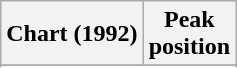<table class="wikitable sortable plainrowheaders" style="text-align:center">
<tr>
<th scope="col">Chart (1992)</th>
<th scope="col">Peak<br>position</th>
</tr>
<tr>
</tr>
<tr>
</tr>
<tr>
</tr>
</table>
